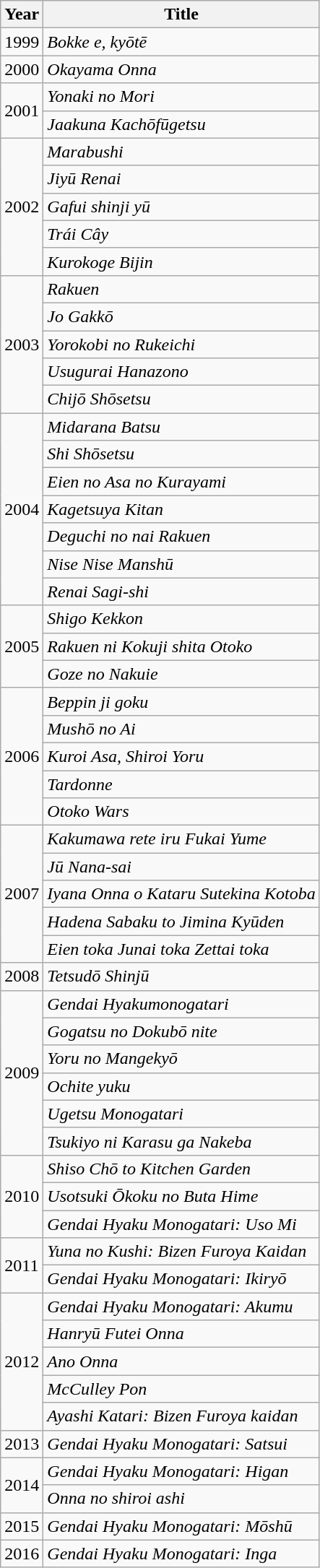<table class="wikitable">
<tr>
<th>Year</th>
<th>Title</th>
</tr>
<tr>
<td>1999</td>
<td><em>Bokke e, kyōtē</em></td>
</tr>
<tr>
<td>2000</td>
<td><em>Okayama Onna</em></td>
</tr>
<tr>
<td rowspan="2">2001</td>
<td><em>Yonaki no Mori</em></td>
</tr>
<tr>
<td><em>Jaakuna Kachōfūgetsu</em></td>
</tr>
<tr>
<td rowspan="5">2002</td>
<td><em>Marabushi</em></td>
</tr>
<tr>
<td><em>Jiyū Renai</em></td>
</tr>
<tr>
<td><em>Gafui shinji yū</em></td>
</tr>
<tr>
<td><em>Trái Cây</em></td>
</tr>
<tr>
<td><em>Kurokoge Bijin</em></td>
</tr>
<tr>
<td rowspan="5">2003</td>
<td><em>Rakuen</em></td>
</tr>
<tr>
<td><em>Jo Gakkō</em></td>
</tr>
<tr>
<td><em>Yorokobi no Rukeichi</em></td>
</tr>
<tr>
<td><em>Usugurai Hanazono</em></td>
</tr>
<tr>
<td><em>Chijō Shōsetsu</em></td>
</tr>
<tr>
<td rowspan="7">2004</td>
<td><em>Midarana Batsu</em></td>
</tr>
<tr>
<td><em>Shi Shōsetsu</em></td>
</tr>
<tr>
<td><em>Eien no Asa no Kurayami</em></td>
</tr>
<tr>
<td><em>Kagetsuya Kitan</em></td>
</tr>
<tr>
<td><em>Deguchi no nai Rakuen</em></td>
</tr>
<tr>
<td><em>Nise Nise Manshū</em></td>
</tr>
<tr>
<td><em>Renai Sagi-shi</em></td>
</tr>
<tr>
<td rowspan="3">2005</td>
<td><em>Shigo Kekkon</em></td>
</tr>
<tr>
<td><em>Rakuen ni Kokuji shita Otoko</em></td>
</tr>
<tr>
<td><em>Goze no Nakuie</em></td>
</tr>
<tr>
<td rowspan="5">2006</td>
<td><em>Beppin ji goku</em></td>
</tr>
<tr>
<td><em>Mushō no Ai</em></td>
</tr>
<tr>
<td><em>Kuroi Asa, Shiroi Yoru</em></td>
</tr>
<tr>
<td><em>Tardonne</em></td>
</tr>
<tr>
<td><em>Otoko Wars</em></td>
</tr>
<tr>
<td rowspan="5">2007</td>
<td><em>Kakumawa rete iru Fukai Yume</em></td>
</tr>
<tr>
<td><em>Jū Nana-sai</em></td>
</tr>
<tr>
<td><em>Iyana Onna o Kataru Sutekina Kotoba</em></td>
</tr>
<tr>
<td><em>Hadena Sabaku to Jimina Kyūden</em></td>
</tr>
<tr>
<td><em>Eien toka Junai toka Zettai toka</em></td>
</tr>
<tr>
<td>2008</td>
<td><em>Tetsudō Shinjū</em></td>
</tr>
<tr>
<td rowspan="6">2009</td>
<td><em>Gendai Hyakumonogatari</em></td>
</tr>
<tr>
<td><em>Gogatsu no Dokubō nite</em></td>
</tr>
<tr>
<td><em>Yoru no Mangekyō</em></td>
</tr>
<tr>
<td><em>Ochite yuku</em></td>
</tr>
<tr>
<td><em>Ugetsu Monogatari</em></td>
</tr>
<tr>
<td><em>Tsukiyo ni Karasu ga Nakeba</em></td>
</tr>
<tr>
<td rowspan="3">2010</td>
<td><em>Shiso Chō to Kitchen Garden</em></td>
</tr>
<tr>
<td><em>Usotsuki Ōkoku no Buta Hime</em></td>
</tr>
<tr>
<td><em>Gendai Hyaku Monogatari: Uso Mi</em></td>
</tr>
<tr>
<td rowspan="2">2011</td>
<td><em>Yuna no Kushi: Bizen Furoya Kaidan</em></td>
</tr>
<tr>
<td><em>Gendai Hyaku Monogatari: Ikiryō</em></td>
</tr>
<tr>
<td rowspan="5">2012</td>
<td><em>Gendai Hyaku Monogatari: Akumu</em></td>
</tr>
<tr>
<td><em>Hanryū Futei Onna</em></td>
</tr>
<tr>
<td><em>Ano Onna</em></td>
</tr>
<tr>
<td><em>McCulley Pon</em></td>
</tr>
<tr>
<td><em>Ayashi Katari: Bizen Furoya kaidan</em></td>
</tr>
<tr>
<td>2013</td>
<td><em>Gendai Hyaku Monogatari: Satsui</em></td>
</tr>
<tr>
<td rowspan="2">2014</td>
<td><em>Gendai Hyaku Monogatari: Higan</em></td>
</tr>
<tr>
<td><em>Onna no shiroi ashi</em></td>
</tr>
<tr>
<td>2015</td>
<td><em>Gendai Hyaku Monogatari: Mōshū</em></td>
</tr>
<tr>
<td>2016</td>
<td><em>Gendai Hyaku Monogatari: Inga</em></td>
</tr>
</table>
